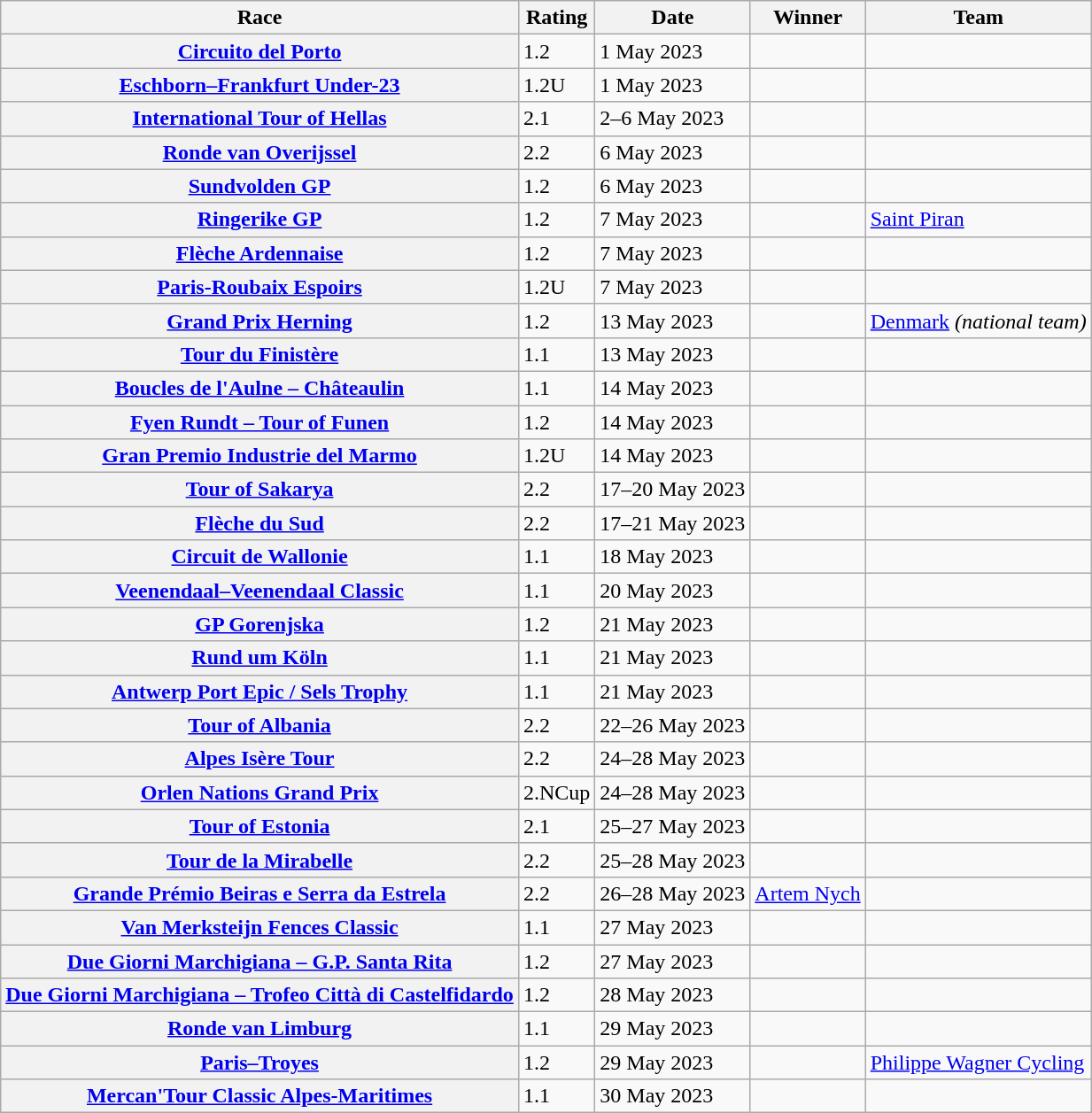<table class="wikitable plainrowheaders">
<tr>
<th scope="col">Race</th>
<th scope="col">Rating</th>
<th scope="col">Date</th>
<th scope="col">Winner</th>
<th scope="col">Team</th>
</tr>
<tr>
<th scope="row"> <a href='#'>Circuito del Porto</a></th>
<td>1.2</td>
<td>1 May 2023</td>
<td></td>
<td></td>
</tr>
<tr>
<th scope="row"> <a href='#'>Eschborn–Frankfurt Under-23</a></th>
<td>1.2U</td>
<td>1 May 2023</td>
<td></td>
<td></td>
</tr>
<tr>
<th scope="row"> <a href='#'>International Tour of Hellas</a></th>
<td>2.1</td>
<td>2–6 May 2023</td>
<td></td>
<td></td>
</tr>
<tr>
<th scope="row"> <a href='#'>Ronde van Overijssel</a></th>
<td>2.2</td>
<td>6 May 2023</td>
<td></td>
<td></td>
</tr>
<tr>
<th scope="row"> <a href='#'>Sundvolden GP</a></th>
<td>1.2</td>
<td>6 May 2023</td>
<td></td>
<td></td>
</tr>
<tr>
<th scope="row"> <a href='#'>Ringerike GP</a></th>
<td>1.2</td>
<td>7 May 2023</td>
<td></td>
<td><a href='#'>Saint Piran</a></td>
</tr>
<tr>
<th scope="row"> <a href='#'>Flèche Ardennaise</a></th>
<td>1.2</td>
<td>7 May 2023</td>
<td></td>
<td></td>
</tr>
<tr>
<th scope="row"> <a href='#'>Paris-Roubaix Espoirs</a></th>
<td>1.2U</td>
<td>7 May 2023</td>
<td></td>
<td></td>
</tr>
<tr>
<th scope="row"> <a href='#'>Grand Prix Herning</a></th>
<td>1.2</td>
<td>13 May 2023</td>
<td></td>
<td><a href='#'>Denmark</a> <em>(national team)</em></td>
</tr>
<tr>
<th scope="row"> <a href='#'>Tour du Finistère</a></th>
<td>1.1</td>
<td>13 May 2023</td>
<td></td>
<td></td>
</tr>
<tr>
<th scope="row"> <a href='#'>Boucles de l'Aulne – Châteaulin</a></th>
<td>1.1</td>
<td>14 May 2023</td>
<td></td>
<td></td>
</tr>
<tr>
<th scope="row"> <a href='#'>Fyen Rundt – Tour of Funen</a></th>
<td>1.2</td>
<td>14 May 2023</td>
<td></td>
<td></td>
</tr>
<tr>
<th scope="row"> <a href='#'>Gran Premio Industrie del Marmo</a></th>
<td>1.2U</td>
<td>14 May 2023</td>
<td></td>
<td></td>
</tr>
<tr>
<th scope="row"> <a href='#'>Tour of Sakarya</a></th>
<td>2.2</td>
<td>17–20 May 2023</td>
<td></td>
<td></td>
</tr>
<tr>
<th scope="row"> <a href='#'>Flèche du Sud</a></th>
<td>2.2</td>
<td>17–21 May 2023</td>
<td></td>
<td></td>
</tr>
<tr>
<th scope="row"> <a href='#'>Circuit de Wallonie</a></th>
<td>1.1</td>
<td>18 May 2023</td>
<td></td>
<td></td>
</tr>
<tr>
<th scope="row"> <a href='#'>Veenendaal–Veenendaal Classic</a></th>
<td>1.1</td>
<td>20 May 2023</td>
<td></td>
<td></td>
</tr>
<tr>
<th scope="row"> <a href='#'>GP Gorenjska</a></th>
<td>1.2</td>
<td>21 May 2023</td>
<td></td>
<td></td>
</tr>
<tr>
<th scope="row"> <a href='#'>Rund um Köln</a></th>
<td>1.1</td>
<td>21 May 2023</td>
<td></td>
<td></td>
</tr>
<tr>
<th scope="row"> <a href='#'>Antwerp Port Epic / Sels Trophy</a></th>
<td>1.1</td>
<td>21 May 2023</td>
<td></td>
<td></td>
</tr>
<tr>
<th scope="row"> <a href='#'>Tour of Albania</a></th>
<td>2.2</td>
<td>22–26 May 2023</td>
<td></td>
<td></td>
</tr>
<tr>
<th scope="row"> <a href='#'>Alpes Isère Tour</a></th>
<td>2.2</td>
<td>24–28 May 2023</td>
<td></td>
<td></td>
</tr>
<tr>
<th scope="row"> <a href='#'>Orlen Nations Grand Prix</a></th>
<td>2.NCup</td>
<td>24–28 May 2023</td>
<td></td>
<td></td>
</tr>
<tr>
<th scope="row"> <a href='#'>Tour of Estonia</a></th>
<td>2.1</td>
<td>25–27 May 2023</td>
<td></td>
<td></td>
</tr>
<tr>
<th scope="row"> <a href='#'>Tour de la Mirabelle</a></th>
<td>2.2</td>
<td>25–28 May 2023</td>
<td></td>
<td></td>
</tr>
<tr>
<th scope="row"> <a href='#'>Grande Prémio Beiras e Serra da Estrela</a></th>
<td>2.2</td>
<td>26–28 May 2023</td>
<td> <a href='#'>Artem Nych</a></td>
<td></td>
</tr>
<tr>
<th scope="row"> <a href='#'>Van Merksteijn Fences Classic</a></th>
<td>1.1</td>
<td>27 May 2023</td>
<td></td>
<td></td>
</tr>
<tr>
<th scope="row"> <a href='#'>Due Giorni Marchigiana – G.P. Santa Rita</a></th>
<td>1.2</td>
<td>27 May 2023</td>
<td></td>
<td></td>
</tr>
<tr>
<th scope="row"> <a href='#'>Due Giorni Marchigiana – Trofeo Città di Castelfidardo</a></th>
<td>1.2</td>
<td>28 May 2023</td>
<td></td>
<td></td>
</tr>
<tr>
<th scope="row"> <a href='#'>Ronde van Limburg</a></th>
<td>1.1</td>
<td>29 May 2023</td>
<td></td>
<td></td>
</tr>
<tr>
<th scope="row"> <a href='#'>Paris–Troyes</a></th>
<td>1.2</td>
<td>29 May 2023</td>
<td></td>
<td><a href='#'>Philippe Wagner Cycling</a></td>
</tr>
<tr>
<th scope="row"> <a href='#'>Mercan'Tour Classic Alpes-Maritimes</a></th>
<td>1.1</td>
<td>30 May 2023</td>
<td></td>
<td></td>
</tr>
</table>
